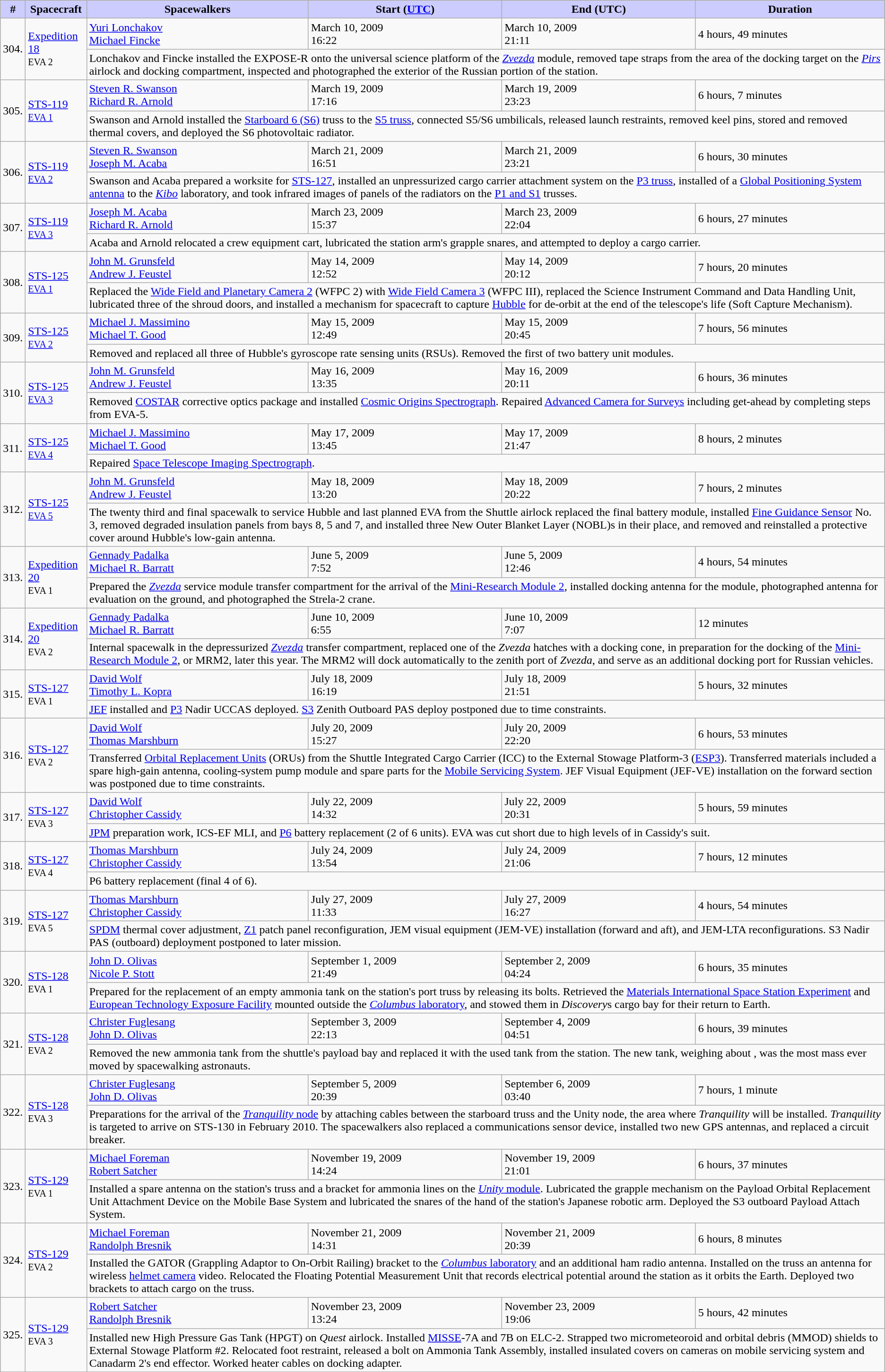<table class="wikitable sticky-header">
<tr>
<th style="background:#ccf;">#</th>
<th style="background:#ccf;">Spacecraft</th>
<th style="background:#ccf;">Spacewalkers</th>
<th style="background:#ccf;">Start (<a href='#'>UTC</a>)</th>
<th style="background:#ccf;">End (UTC)</th>
<th style="background:#ccf;">Duration</th>
</tr>
<tr>
<td rowspan=2>304.</td>
<td rowspan=2><a href='#'>Expedition 18</a><br><small>EVA 2</small></td>
<td> <a href='#'>Yuri Lonchakov</a><br> <a href='#'>Michael Fincke</a></td>
<td>March 10, 2009<br>16:22</td>
<td>March 10, 2009<br>21:11</td>
<td>4 hours, 49 minutes</td>
</tr>
<tr>
<td colspan=4>Lonchakov and Fincke installed the EXPOSE-R onto the universal science platform of the <em><a href='#'>Zvezda</a></em> module, removed tape straps from the area of the docking target on the <em><a href='#'>Pirs</a></em> airlock and docking compartment, inspected and photographed the exterior of the Russian portion of the station.</td>
</tr>
<tr>
<td rowspan=2>305.</td>
<td rowspan=2><a href='#'>STS-119</a><br><small><a href='#'>EVA 1</a></small></td>
<td> <a href='#'>Steven R. Swanson</a><br> <a href='#'>Richard R. Arnold</a></td>
<td>March 19, 2009<br>17:16</td>
<td>March 19, 2009<br>23:23</td>
<td>6 hours, 7 minutes</td>
</tr>
<tr>
<td colspan=4>Swanson and Arnold installed the <a href='#'>Starboard 6 (S6)</a> truss to the <a href='#'>S5 truss</a>, connected S5/S6 umbilicals, released launch restraints, removed keel pins, stored and removed thermal covers, and deployed the S6 photovoltaic radiator.</td>
</tr>
<tr>
<td rowspan=2>306.</td>
<td rowspan=2><a href='#'>STS-119</a><br><small><a href='#'>EVA 2</a></small></td>
<td> <a href='#'>Steven R. Swanson</a> <br> <a href='#'>Joseph M. Acaba</a></td>
<td>March 21, 2009<br>16:51</td>
<td>March 21, 2009<br>23:21</td>
<td>6 hours, 30 minutes</td>
</tr>
<tr>
<td colspan=4>Swanson and Acaba prepared a worksite for <a href='#'>STS-127</a>, installed an unpressurized cargo carrier attachment system on the <a href='#'>P3 truss</a>, installed of a <a href='#'>Global Positioning System</a> <a href='#'>antenna</a> to the <em><a href='#'>Kibo</a></em> laboratory, and took infrared images of panels of the radiators on the <a href='#'>P1 and S1</a> trusses.</td>
</tr>
<tr>
<td rowspan=2>307.</td>
<td rowspan=2><a href='#'>STS-119</a><br><small><a href='#'>EVA 3</a></small></td>
<td> <a href='#'>Joseph M. Acaba</a> <br> <a href='#'>Richard R. Arnold</a></td>
<td>March 23, 2009<br>15:37</td>
<td>March 23, 2009<br>22:04</td>
<td>6 hours, 27 minutes</td>
</tr>
<tr>
<td colspan=4>Acaba and Arnold relocated a crew equipment cart, lubricated the station arm's grapple snares, and attempted to deploy a cargo carrier.</td>
</tr>
<tr>
<td rowspan=2>308.</td>
<td rowspan=2><a href='#'>STS-125</a><br><small><a href='#'>EVA 1</a></small></td>
<td> <a href='#'>John M. Grunsfeld</a> <br> <a href='#'>Andrew J. Feustel</a></td>
<td>May 14, 2009<br>12:52</td>
<td>May 14, 2009<br>20:12</td>
<td>7 hours, 20 minutes</td>
</tr>
<tr>
<td colspan=4>Replaced the <a href='#'>Wide Field and Planetary Camera 2</a> (WFPC 2) with <a href='#'>Wide Field Camera 3</a> (WFPC III), replaced the Science Instrument Command and Data Handling Unit, lubricated three of the shroud doors, and installed a mechanism for spacecraft to capture <a href='#'>Hubble</a> for de-orbit at the end of the telescope's life (Soft Capture Mechanism).</td>
</tr>
<tr>
<td rowspan=2>309.</td>
<td rowspan=2><a href='#'>STS-125</a><br><small><a href='#'>EVA 2</a></small></td>
<td> <a href='#'>Michael J. Massimino</a> <br> <a href='#'>Michael T. Good</a></td>
<td>May 15, 2009<br>12:49</td>
<td>May 15, 2009<br>20:45</td>
<td>7 hours, 56 minutes</td>
</tr>
<tr>
<td colspan=4>Removed and replaced all three of Hubble's gyroscope rate sensing units (RSUs). Removed the first of two battery unit modules.</td>
</tr>
<tr>
<td rowspan=2>310.</td>
<td rowspan=2><a href='#'>STS-125</a><br><small><a href='#'>EVA 3</a></small></td>
<td> <a href='#'>John M. Grunsfeld</a> <br> <a href='#'>Andrew J. Feustel</a></td>
<td>May 16, 2009<br>13:35</td>
<td>May 16, 2009<br>20:11</td>
<td>6 hours, 36 minutes</td>
</tr>
<tr>
<td colspan=4>Removed <a href='#'>COSTAR</a> corrective optics package and installed <a href='#'>Cosmic Origins Spectrograph</a>. Repaired <a href='#'>Advanced Camera for Surveys</a> including get-ahead by completing steps from EVA-5.</td>
</tr>
<tr>
<td rowspan=2>311.</td>
<td rowspan=2><a href='#'>STS-125</a><br><small><a href='#'>EVA 4</a></small></td>
<td> <a href='#'>Michael J. Massimino</a> <br> <a href='#'>Michael T. Good</a></td>
<td>May 17, 2009<br>13:45</td>
<td>May 17, 2009<br>21:47</td>
<td>8 hours, 2 minutes</td>
</tr>
<tr>
<td colspan=4>Repaired <a href='#'>Space Telescope Imaging Spectrograph</a>.</td>
</tr>
<tr>
<td rowspan=2>312.</td>
<td rowspan=2><a href='#'>STS-125</a><br><small><a href='#'>EVA 5</a></small></td>
<td> <a href='#'>John M. Grunsfeld</a> <br> <a href='#'>Andrew J. Feustel</a></td>
<td>May 18, 2009<br>13:20</td>
<td>May 18, 2009<br>20:22</td>
<td>7 hours, 2 minutes</td>
</tr>
<tr>
<td colspan=4>The twenty third and final spacewalk to service Hubble and last planned EVA from the Shuttle airlock replaced the final battery module, installed <a href='#'>Fine Guidance Sensor</a> No. 3, removed degraded insulation panels from bays 8, 5 and 7, and installed three New Outer Blanket Layer (NOBL)s in their place, and removed and reinstalled a protective cover around Hubble's low-gain antenna.</td>
</tr>
<tr>
<td rowspan=2>313.</td>
<td rowspan=2><a href='#'>Expedition 20</a><br><small>EVA 1</small></td>
<td> <a href='#'>Gennady Padalka</a><br> <a href='#'>Michael R. Barratt</a></td>
<td>June 5, 2009<br>7:52</td>
<td>June 5, 2009<br>12:46</td>
<td>4 hours, 54 minutes</td>
</tr>
<tr>
<td colspan=4>Prepared the <em><a href='#'>Zvezda</a></em> service module transfer compartment for the arrival of the <a href='#'>Mini-Research Module 2</a>, installed docking antenna for the module, photographed antenna for evaluation on the ground, and photographed the Strela-2 crane.</td>
</tr>
<tr>
<td rowspan=2>314.</td>
<td rowspan=2><a href='#'>Expedition 20</a><br><small>EVA 2</small><br></td>
<td> <a href='#'>Gennady Padalka</a><br> <a href='#'>Michael R. Barratt</a></td>
<td>June 10, 2009<br>6:55</td>
<td>June 10, 2009<br>7:07</td>
<td>12 minutes</td>
</tr>
<tr>
<td colspan=4>Internal spacewalk in the depressurized <em><a href='#'>Zvezda</a></em> transfer compartment, replaced one of the <em>Zvezda</em> hatches with a docking cone, in preparation for the docking of the <a href='#'>Mini-Research Module 2</a>, or MRM2, later this year. The MRM2 will dock automatically to the zenith port of <em>Zvezda</em>, and serve as an additional docking port for Russian vehicles.</td>
</tr>
<tr>
<td rowspan=2>315.</td>
<td rowspan=2><a href='#'>STS-127</a><br><small>EVA 1</small><br></td>
<td> <a href='#'>David Wolf</a><br> <a href='#'>Timothy L. Kopra</a></td>
<td>July 18, 2009<br>16:19</td>
<td>July 18, 2009<br>21:51</td>
<td>5 hours, 32 minutes</td>
</tr>
<tr>
<td colspan=4><a href='#'>JEF</a> installed and <a href='#'>P3</a> Nadir UCCAS deployed. <a href='#'>S3</a> Zenith Outboard PAS deploy postponed due to time constraints.</td>
</tr>
<tr>
<td rowspan=2>316.</td>
<td rowspan=2><a href='#'>STS-127</a><br><small>EVA 2</small><br></td>
<td> <a href='#'>David Wolf</a><br> <a href='#'>Thomas Marshburn</a></td>
<td>July 20, 2009<br>15:27</td>
<td>July 20, 2009<br>22:20</td>
<td>6 hours, 53 minutes</td>
</tr>
<tr>
<td colspan=4>Transferred <a href='#'>Orbital Replacement Units</a> (ORUs) from the Shuttle Integrated Cargo Carrier (ICC) to the External Stowage Platform-3 (<a href='#'>ESP3</a>). Transferred materials included a spare high-gain antenna, cooling-system pump module and spare parts for the <a href='#'>Mobile Servicing System</a>. JEF Visual Equipment (JEF-VE) installation on the forward section was postponed due to time constraints.</td>
</tr>
<tr>
<td rowspan=2>317.</td>
<td rowspan=2><a href='#'>STS-127</a><br><small>EVA 3</small><br></td>
<td> <a href='#'>David Wolf</a><br> <a href='#'>Christopher Cassidy</a></td>
<td>July 22, 2009<br>14:32</td>
<td>July 22, 2009<br>20:31</td>
<td>5 hours, 59 minutes</td>
</tr>
<tr>
<td colspan=4><a href='#'>JPM</a> preparation work, ICS-EF MLI, and <a href='#'>P6</a> battery replacement (2 of 6 units). EVA was cut short due to high levels of  in Cassidy's suit.</td>
</tr>
<tr>
<td rowspan=2>318.</td>
<td rowspan=2><a href='#'>STS-127</a><br><small>EVA 4</small><br></td>
<td> <a href='#'>Thomas Marshburn</a><br> <a href='#'>Christopher Cassidy</a></td>
<td>July 24, 2009<br>13:54</td>
<td>July 24, 2009<br>21:06</td>
<td>7 hours, 12 minutes</td>
</tr>
<tr>
<td colspan=4>P6 battery replacement (final 4 of 6).</td>
</tr>
<tr>
<td rowspan=2>319.</td>
<td rowspan=2><a href='#'>STS-127</a><br><small>EVA 5</small><br></td>
<td> <a href='#'>Thomas Marshburn</a><br> <a href='#'>Christopher Cassidy</a></td>
<td>July 27, 2009<br>11:33</td>
<td>July 27, 2009<br>16:27</td>
<td>4 hours, 54 minutes</td>
</tr>
<tr>
<td colspan=4><a href='#'>SPDM</a> thermal cover adjustment, <a href='#'>Z1</a> patch panel reconfiguration, JEM visual equipment (JEM-VE) installation (forward and aft), and JEM-LTA reconfigurations. S3 Nadir PAS (outboard) deployment postponed to later mission.</td>
</tr>
<tr>
<td rowspan=2>320.</td>
<td rowspan=2><a href='#'>STS-128</a><br><small>EVA 1</small><br></td>
<td> <a href='#'>John D. Olivas</a><br> <a href='#'>Nicole P. Stott</a></td>
<td>September 1, 2009<br>21:49</td>
<td>September 2, 2009<br>04:24</td>
<td>6 hours, 35 minutes</td>
</tr>
<tr>
<td colspan=4>Prepared for the replacement of an empty ammonia tank on the station's port truss by releasing its bolts. Retrieved the <a href='#'>Materials International Space Station Experiment</a> and <a href='#'>European Technology Exposure Facility</a> mounted outside the <a href='#'><em>Columbus</em> laboratory</a>, and stowed them in <em>Discovery</em>s cargo bay for their return to Earth.</td>
</tr>
<tr>
<td rowspan=2>321.</td>
<td rowspan=2><a href='#'>STS-128</a><br><small>EVA 2</small><br></td>
<td> <a href='#'>Christer Fuglesang</a><br> <a href='#'>John D. Olivas</a></td>
<td>September 3, 2009<br>22:13</td>
<td>September 4, 2009<br>04:51</td>
<td>6 hours, 39 minutes</td>
</tr>
<tr>
<td colspan=4>Removed the new ammonia tank from the shuttle's payload bay and replaced it with the used tank from the station. The new tank, weighing about , was the most mass ever moved by spacewalking astronauts.</td>
</tr>
<tr>
<td rowspan=2>322.</td>
<td rowspan=2><a href='#'>STS-128</a><br><small>EVA 3</small><br></td>
<td> <a href='#'>Christer Fuglesang</a><br> <a href='#'>John D. Olivas</a></td>
<td>September 5, 2009<br>20:39</td>
<td>September 6, 2009<br>03:40</td>
<td>7 hours, 1 minute</td>
</tr>
<tr>
<td colspan=4>Preparations for the arrival of the <a href='#'><em>Tranquility</em> node</a> by attaching cables between the starboard truss and the Unity node, the area where <em>Tranquility</em> will be installed. <em>Tranquility</em> is targeted to arrive on STS-130 in February 2010. The spacewalkers also replaced a communications sensor device, installed two new GPS antennas, and replaced a circuit breaker.</td>
</tr>
<tr>
<td rowspan=2>323.</td>
<td rowspan=2><a href='#'>STS-129</a><br><small>EVA 1</small><br></td>
<td> <a href='#'>Michael Foreman</a><br> <a href='#'>Robert Satcher</a></td>
<td>November 19, 2009<br>14:24</td>
<td>November 19, 2009<br>21:01</td>
<td>6 hours, 37 minutes</td>
</tr>
<tr>
<td colspan=4>Installed a spare antenna on the station's truss and a bracket for ammonia lines on the <a href='#'><em>Unity</em> module</a>. Lubricated the grapple mechanism on the Payload Orbital Replacement Unit Attachment Device on the Mobile Base System and lubricated the snares of the hand of the station's Japanese robotic arm. Deployed the S3 outboard Payload Attach System.</td>
</tr>
<tr>
<td rowspan=2>324.</td>
<td rowspan=2><a href='#'>STS-129</a><br><small>EVA 2</small><br></td>
<td> <a href='#'>Michael Foreman</a><br> <a href='#'>Randolph Bresnik</a></td>
<td>November 21, 2009<br>14:31</td>
<td>November 21, 2009<br>20:39</td>
<td>6 hours, 8 minutes</td>
</tr>
<tr>
<td colspan=4>Installed the GATOR (Grappling Adaptor to On-Orbit Railing) bracket to the <a href='#'><em>Columbus</em> laboratory</a> and an additional ham radio antenna. Installed on the truss an antenna for wireless <a href='#'>helmet camera</a> video. Relocated the Floating Potential Measurement Unit that records electrical potential around the station as it orbits the Earth. Deployed two brackets to attach cargo on the truss.</td>
</tr>
<tr>
<td rowspan=2>325.</td>
<td rowspan=2><a href='#'>STS-129</a><br><small>EVA 3</small><br></td>
<td> <a href='#'>Robert Satcher</a><br> <a href='#'>Randolph Bresnik</a></td>
<td>November 23, 2009<br>13:24</td>
<td>November 23, 2009<br>19:06</td>
<td>5 hours, 42 minutes</td>
</tr>
<tr>
<td colspan=4>Installed new High Pressure Gas Tank (HPGT) on <em>Quest</em> airlock. Installed <a href='#'>MISSE</a>-7A and 7B on ELC-2. Strapped two micrometeoroid and orbital debris (MMOD) shields to External Stowage Platform #2. Relocated foot restraint, released a bolt on Ammonia Tank Assembly, installed insulated covers on cameras on mobile servicing system and Canadarm 2's end effector. Worked heater cables on docking adapter.</td>
</tr>
</table>
